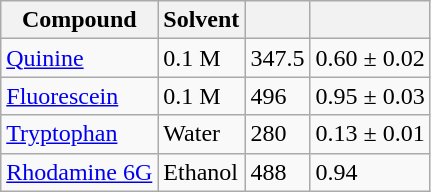<table class="wikitable">
<tr>
<th>Compound</th>
<th>Solvent</th>
<th></th>
<th></th>
</tr>
<tr>
<td><a href='#'>Quinine</a></td>
<td>0.1 M </td>
<td>347.5</td>
<td>0.60 ± 0.02</td>
</tr>
<tr>
<td><a href='#'>Fluorescein</a></td>
<td>0.1 M </td>
<td>496</td>
<td>0.95 ± 0.03</td>
</tr>
<tr>
<td><a href='#'>Tryptophan</a></td>
<td>Water</td>
<td>280</td>
<td>0.13 ± 0.01</td>
</tr>
<tr>
<td><a href='#'>Rhodamine 6G</a></td>
<td>Ethanol</td>
<td>488</td>
<td>0.94</td>
</tr>
</table>
